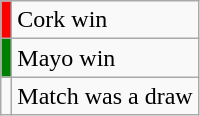<table class="wikitable">
<tr>
<td style="background-color:red"></td>
<td>Cork win</td>
</tr>
<tr>
<td style="background-color:green"></td>
<td>Mayo win</td>
</tr>
<tr>
<td></td>
<td>Match was a draw</td>
</tr>
</table>
